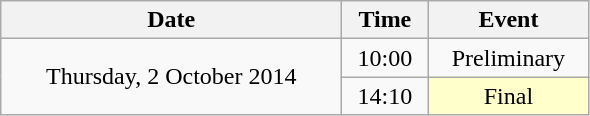<table class = "wikitable" style="text-align:center;">
<tr>
<th width=220>Date</th>
<th width=50>Time</th>
<th width=100>Event</th>
</tr>
<tr>
<td rowspan=2>Thursday, 2 October 2014</td>
<td>10:00</td>
<td>Preliminary</td>
</tr>
<tr>
<td>14:10</td>
<td bgcolor=ffffcc>Final</td>
</tr>
</table>
